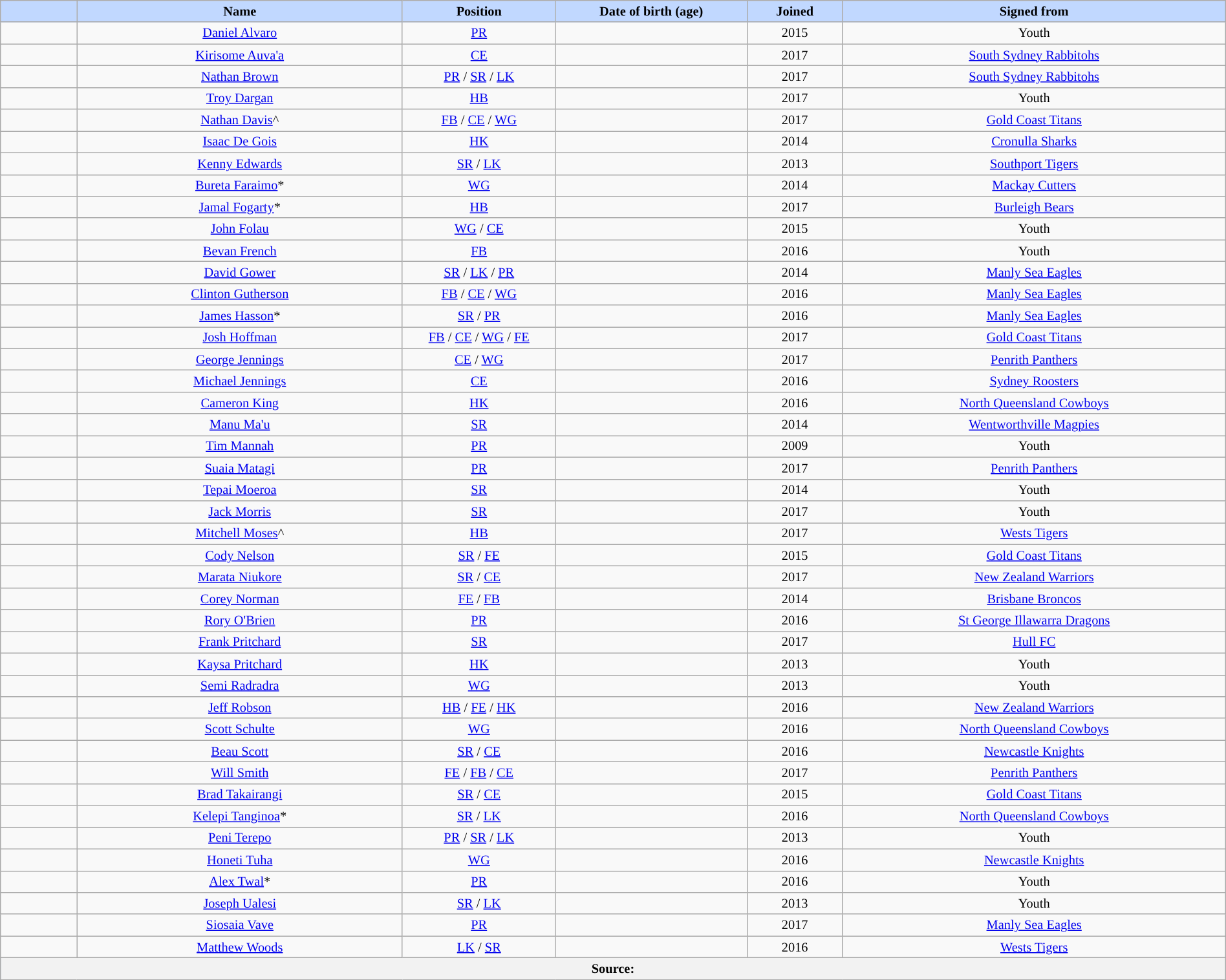<table class="wikitable" style="text-align:center;font-size:85%;width:100%">
<tr>
<th style="background:#c1d8ff; text-align:center; width:4%;"></th>
<th style="background:#c1d8ff; text-align:center; width:17%;">Name</th>
<th style="background:#c1d8ff; text-align:center; width:8%;">Position</th>
<th style="background:#c1d8ff; text-align:center; width:10%;">Date of birth (age)</th>
<th style="background:#c1d8ff; text-align:center; width:5%;">Joined</th>
<th style="background:#c1d8ff; text-align:center; width:20%;">Signed from</th>
</tr>
<tr>
<td></td>
<td><a href='#'>Daniel Alvaro</a></td>
<td><a href='#'>PR</a></td>
<td></td>
<td>2015</td>
<td>Youth</td>
</tr>
<tr>
<td></td>
<td><a href='#'>Kirisome Auva'a</a></td>
<td><a href='#'>CE</a></td>
<td></td>
<td>2017</td>
<td> <a href='#'>South Sydney Rabbitohs</a></td>
</tr>
<tr>
<td></td>
<td><a href='#'>Nathan Brown</a></td>
<td><a href='#'>PR</a> / <a href='#'>SR</a> / <a href='#'>LK</a></td>
<td></td>
<td>2017</td>
<td> <a href='#'>South Sydney Rabbitohs</a></td>
</tr>
<tr>
<td></td>
<td><a href='#'>Troy Dargan</a></td>
<td><a href='#'>HB</a></td>
<td></td>
<td>2017</td>
<td>Youth</td>
</tr>
<tr>
<td></td>
<td><a href='#'>Nathan Davis</a>^</td>
<td><a href='#'>FB</a> / <a href='#'>CE</a> / <a href='#'>WG</a></td>
<td></td>
<td>2017</td>
<td> <a href='#'>Gold Coast Titans</a></td>
</tr>
<tr>
<td></td>
<td><a href='#'>Isaac De Gois</a></td>
<td><a href='#'>HK</a></td>
<td></td>
<td>2014</td>
<td> <a href='#'>Cronulla Sharks</a></td>
</tr>
<tr>
<td></td>
<td><a href='#'>Kenny Edwards</a></td>
<td><a href='#'>SR</a> / <a href='#'>LK</a></td>
<td></td>
<td>2013</td>
<td><a href='#'>Southport Tigers</a></td>
</tr>
<tr>
<td></td>
<td><a href='#'>Bureta Faraimo</a>*</td>
<td><a href='#'>WG</a></td>
<td></td>
<td>2014</td>
<td> <a href='#'>Mackay Cutters</a></td>
</tr>
<tr>
<td></td>
<td><a href='#'>Jamal Fogarty</a>*</td>
<td><a href='#'>HB</a></td>
<td></td>
<td>2017</td>
<td> <a href='#'>Burleigh Bears</a></td>
</tr>
<tr>
<td></td>
<td><a href='#'>John Folau</a></td>
<td><a href='#'>WG</a> / <a href='#'>CE</a></td>
<td></td>
<td>2015</td>
<td>Youth</td>
</tr>
<tr>
<td></td>
<td><a href='#'>Bevan French</a></td>
<td><a href='#'>FB</a></td>
<td></td>
<td>2016</td>
<td>Youth</td>
</tr>
<tr>
<td></td>
<td><a href='#'>David Gower</a></td>
<td><a href='#'>SR</a> / <a href='#'>LK</a> / <a href='#'>PR</a></td>
<td></td>
<td>2014</td>
<td> <a href='#'>Manly Sea Eagles</a></td>
</tr>
<tr>
<td></td>
<td><a href='#'>Clinton Gutherson</a></td>
<td><a href='#'>FB</a> / <a href='#'>CE</a> / <a href='#'>WG</a></td>
<td></td>
<td>2016</td>
<td> <a href='#'>Manly Sea Eagles</a></td>
</tr>
<tr>
<td></td>
<td><a href='#'>James Hasson</a>*</td>
<td><a href='#'>SR</a> / <a href='#'>PR</a></td>
<td></td>
<td>2016</td>
<td> <a href='#'>Manly Sea Eagles</a></td>
</tr>
<tr>
<td></td>
<td><a href='#'>Josh Hoffman</a></td>
<td><a href='#'>FB</a> / <a href='#'>CE</a> / <a href='#'>WG</a> / <a href='#'>FE</a></td>
<td></td>
<td>2017</td>
<td> <a href='#'>Gold Coast Titans</a></td>
</tr>
<tr>
<td></td>
<td><a href='#'>George Jennings</a></td>
<td><a href='#'>CE</a> / <a href='#'>WG</a></td>
<td></td>
<td>2017</td>
<td> <a href='#'>Penrith Panthers</a></td>
</tr>
<tr>
<td></td>
<td><a href='#'>Michael Jennings</a></td>
<td><a href='#'>CE</a></td>
<td></td>
<td>2016</td>
<td> <a href='#'>Sydney Roosters</a></td>
</tr>
<tr>
<td></td>
<td><a href='#'>Cameron King</a></td>
<td><a href='#'>HK</a></td>
<td></td>
<td>2016</td>
<td> <a href='#'>North Queensland Cowboys</a></td>
</tr>
<tr>
<td></td>
<td><a href='#'>Manu Ma'u</a></td>
<td><a href='#'>SR</a></td>
<td></td>
<td>2014</td>
<td><a href='#'>Wentworthville Magpies</a></td>
</tr>
<tr>
<td></td>
<td><a href='#'>Tim Mannah</a></td>
<td><a href='#'>PR</a></td>
<td></td>
<td>2009</td>
<td>Youth</td>
</tr>
<tr>
<td></td>
<td><a href='#'>Suaia Matagi</a></td>
<td><a href='#'>PR</a></td>
<td></td>
<td>2017</td>
<td> <a href='#'>Penrith Panthers</a></td>
</tr>
<tr>
<td></td>
<td><a href='#'>Tepai Moeroa</a></td>
<td><a href='#'>SR</a></td>
<td></td>
<td>2014</td>
<td>Youth</td>
</tr>
<tr>
<td></td>
<td><a href='#'>Jack Morris</a></td>
<td><a href='#'>SR</a></td>
<td></td>
<td>2017</td>
<td>Youth</td>
</tr>
<tr>
<td></td>
<td><a href='#'>Mitchell Moses</a>^</td>
<td><a href='#'>HB</a></td>
<td></td>
<td>2017</td>
<td> <a href='#'>Wests Tigers</a></td>
</tr>
<tr>
<td></td>
<td><a href='#'>Cody Nelson</a></td>
<td><a href='#'>SR</a> / <a href='#'>FE</a></td>
<td></td>
<td>2015</td>
<td> <a href='#'>Gold Coast Titans</a></td>
</tr>
<tr>
<td></td>
<td><a href='#'>Marata Niukore</a></td>
<td><a href='#'>SR</a> / <a href='#'>CE</a></td>
<td></td>
<td>2017</td>
<td> <a href='#'>New Zealand Warriors</a></td>
</tr>
<tr>
<td></td>
<td><a href='#'>Corey Norman</a></td>
<td><a href='#'>FE</a> / <a href='#'>FB</a></td>
<td></td>
<td>2014</td>
<td> <a href='#'>Brisbane Broncos</a></td>
</tr>
<tr>
<td></td>
<td><a href='#'>Rory O'Brien</a></td>
<td><a href='#'>PR</a></td>
<td></td>
<td>2016</td>
<td> <a href='#'>St George Illawarra Dragons</a></td>
</tr>
<tr>
<td></td>
<td><a href='#'>Frank Pritchard</a></td>
<td><a href='#'>SR</a></td>
<td></td>
<td>2017</td>
<td> <a href='#'>Hull FC</a></td>
</tr>
<tr>
<td></td>
<td><a href='#'>Kaysa Pritchard</a></td>
<td><a href='#'>HK</a></td>
<td></td>
<td>2013</td>
<td>Youth</td>
</tr>
<tr>
<td></td>
<td><a href='#'>Semi Radradra</a></td>
<td><a href='#'>WG</a></td>
<td></td>
<td>2013</td>
<td>Youth</td>
</tr>
<tr>
<td></td>
<td><a href='#'>Jeff Robson</a></td>
<td><a href='#'>HB</a> / <a href='#'>FE</a> / <a href='#'>HK</a></td>
<td></td>
<td>2016</td>
<td> <a href='#'>New Zealand Warriors</a></td>
</tr>
<tr>
<td></td>
<td><a href='#'>Scott Schulte</a></td>
<td><a href='#'>WG</a></td>
<td></td>
<td>2016</td>
<td> <a href='#'>North Queensland Cowboys</a></td>
</tr>
<tr>
<td></td>
<td><a href='#'>Beau Scott</a></td>
<td><a href='#'>SR</a> / <a href='#'>CE</a></td>
<td></td>
<td>2016</td>
<td> <a href='#'>Newcastle Knights</a></td>
</tr>
<tr>
<td></td>
<td><a href='#'>Will Smith</a></td>
<td><a href='#'>FE</a> / <a href='#'>FB</a> / <a href='#'>CE</a></td>
<td></td>
<td>2017</td>
<td> <a href='#'>Penrith Panthers</a></td>
</tr>
<tr>
<td></td>
<td><a href='#'>Brad Takairangi</a></td>
<td><a href='#'>SR</a> / <a href='#'>CE</a></td>
<td></td>
<td>2015</td>
<td> <a href='#'>Gold Coast Titans</a></td>
</tr>
<tr>
<td></td>
<td><a href='#'>Kelepi Tanginoa</a>*</td>
<td><a href='#'>SR</a> / <a href='#'>LK</a></td>
<td></td>
<td>2016</td>
<td> <a href='#'>North Queensland Cowboys</a></td>
</tr>
<tr>
<td></td>
<td><a href='#'>Peni Terepo</a></td>
<td><a href='#'>PR</a> / <a href='#'>SR</a> / <a href='#'>LK</a></td>
<td></td>
<td>2013</td>
<td>Youth</td>
</tr>
<tr>
<td></td>
<td><a href='#'>Honeti Tuha</a></td>
<td><a href='#'>WG</a></td>
<td></td>
<td>2016</td>
<td> <a href='#'>Newcastle Knights</a></td>
</tr>
<tr>
<td></td>
<td><a href='#'>Alex Twal</a>*</td>
<td><a href='#'>PR</a></td>
<td></td>
<td>2016</td>
<td>Youth</td>
</tr>
<tr>
<td></td>
<td><a href='#'>Joseph Ualesi</a></td>
<td><a href='#'>SR</a> / <a href='#'>LK</a></td>
<td></td>
<td>2013</td>
<td>Youth</td>
</tr>
<tr>
<td></td>
<td><a href='#'>Siosaia Vave</a></td>
<td><a href='#'>PR</a></td>
<td></td>
<td>2017</td>
<td> <a href='#'>Manly Sea Eagles</a></td>
</tr>
<tr>
<td></td>
<td><a href='#'>Matthew Woods</a></td>
<td><a href='#'>LK</a> / <a href='#'>SR</a></td>
<td></td>
<td>2016</td>
<td> <a href='#'>Wests Tigers</a></td>
</tr>
<tr style="background:#c1d8ff;">
<th colspan=12>Source:</th>
</tr>
</table>
